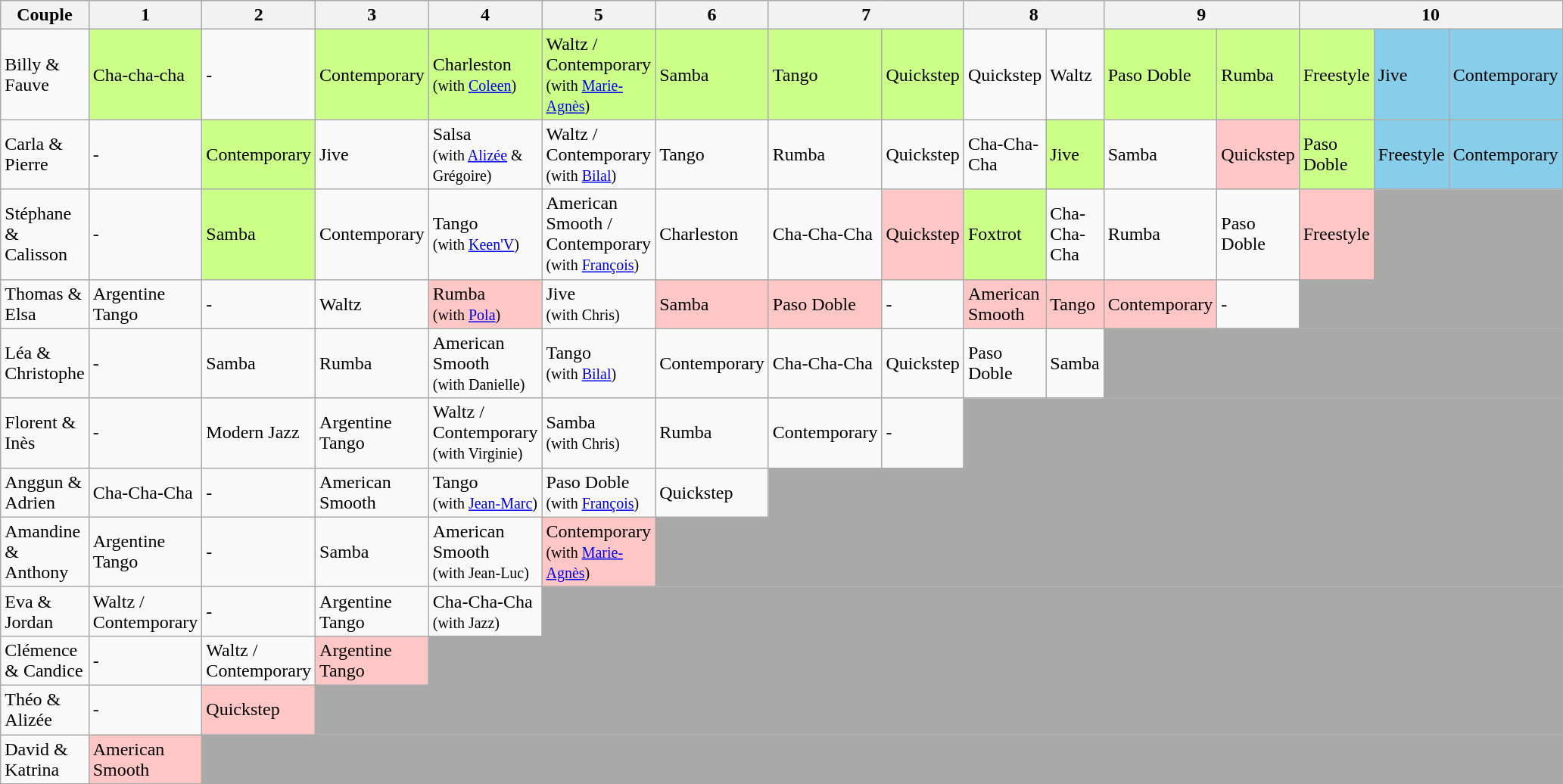<table class="wikitable" align="center">
<tr>
<th>Couple</th>
<th>1</th>
<th>2</th>
<th>3</th>
<th>4</th>
<th>5</th>
<th>6</th>
<th colspan=2>7</th>
<th colspan=2>8</th>
<th colspan=2>9</th>
<th colspan=3>10</th>
</tr>
<tr>
<td>Billy & Fauve</td>
<td style="background:#ccff88;">Cha-cha-cha</td>
<td>-</td>
<td style="background:#ccff88;">Contemporary</td>
<td style="background:#ccff88;">Charleston <br><small>(with <a href='#'>Coleen</a>)</small></td>
<td style="background:#ccff88;">Waltz / Contemporary <br><small>(with <a href='#'>Marie-Agnès</a>)</small></td>
<td style="background:#ccff88;">Samba</td>
<td style="background:#ccff88;">Tango</td>
<td style="background:#ccff88;">Quickstep</td>
<td>Quickstep</td>
<td>Waltz</td>
<td style="background:#ccff88;">Paso Doble</td>
<td style="background:#ccff88;">Rumba</td>
<td style="background:#ccff88;">Freestyle</td>
<td style="background:skyblue;">Jive</td>
<td style="background:skyblue;">Contemporary</td>
</tr>
<tr>
<td>Carla & Pierre</td>
<td>-</td>
<td style="background:#ccff88;">Contemporary</td>
<td>Jive</td>
<td>Salsa <br><small>(with <a href='#'>Alizée</a> & Grégoire)</small></td>
<td>Waltz / Contemporary <br><small>(with <a href='#'>Bilal</a>)</small></td>
<td>Tango</td>
<td>Rumba</td>
<td>Quickstep</td>
<td>Cha-Cha-Cha</td>
<td style="background:#ccff88;">Jive</td>
<td>Samba</td>
<td style="background:#ffc6c6;">Quickstep</td>
<td style="background:#ccff88;">Paso Doble</td>
<td style="background:skyblue;">Freestyle</td>
<td style="background:skyblue;">Contemporary</td>
</tr>
<tr>
<td>Stéphane & Calisson</td>
<td>-</td>
<td style="background:#ccff88;">Samba</td>
<td>Contemporary</td>
<td>Tango <br><small>(with <a href='#'>Keen'V</a>)</small></td>
<td>American Smooth / Contemporary <br><small>(with <a href='#'>François</a>)</small></td>
<td>Charleston</td>
<td>Cha-Cha-Cha</td>
<td style="background:#ffc6c6;">Quickstep</td>
<td style="background:#ccff88;">Foxtrot</td>
<td>Cha-Cha-Cha</td>
<td>Rumba</td>
<td>Paso Doble</td>
<td style="background:#ffc6c6;">Freestyle</td>
<td style="background:darkgray;" colspan="2"></td>
</tr>
<tr>
<td>Thomas & Elsa</td>
<td>Argentine Tango</td>
<td>-</td>
<td>Waltz</td>
<td style="background:#ffc6c6;">Rumba <br><small>(with <a href='#'>Pola</a>)</small></td>
<td>Jive <br><small>(with Chris)</small></td>
<td style="background:#ffc6c6;">Samba</td>
<td style="background:#ffc6c6;">Paso Doble</td>
<td>-</td>
<td style="background:#ffc6c6;">American Smooth</td>
<td style="background:#ffc6c6;">Tango</td>
<td style="background:#ffc6c6;">Contemporary</td>
<td>-</td>
<td style="background:darkgray;" colspan="3"></td>
</tr>
<tr>
<td>Léa & Christophe</td>
<td>-</td>
<td>Samba</td>
<td>Rumba</td>
<td>American Smooth <br><small>(with Danielle)</small></td>
<td>Tango <br><small>(with <a href='#'>Bilal</a>)</small></td>
<td>Contemporary</td>
<td>Cha-Cha-Cha</td>
<td>Quickstep</td>
<td>Paso Doble</td>
<td>Samba</td>
<td style="background:darkgray;" colspan="5"></td>
</tr>
<tr>
<td>Florent & Inès</td>
<td>-</td>
<td>Modern Jazz</td>
<td>Argentine Tango</td>
<td>Waltz / Contemporary <br><small>(with Virginie)</small></td>
<td>Samba <br><small>(with Chris)</small></td>
<td>Rumba</td>
<td>Contemporary</td>
<td>-</td>
<td style="background:darkgray;" colspan="7"></td>
</tr>
<tr>
<td>Anggun & Adrien</td>
<td>Cha-Cha-Cha</td>
<td>-</td>
<td>American Smooth</td>
<td>Tango <br><small>(with <a href='#'>Jean-Marc</a>)</small></td>
<td>Paso Doble <br><small>(with <a href='#'>François</a>)</small></td>
<td>Quickstep</td>
<td style="background:darkgray;" colspan="9"></td>
</tr>
<tr>
<td>Amandine & Anthony</td>
<td>Argentine Tango</td>
<td>-</td>
<td>Samba</td>
<td>American Smooth <br><small>(with Jean-Luc)</small></td>
<td style="background:#ffc6c6;">Contemporary <br><small>(with <a href='#'>Marie-Agnès</a>)</small></td>
<td style="background:darkgray;" colspan="10"></td>
</tr>
<tr>
<td>Eva & Jordan</td>
<td>Waltz / Contemporary</td>
<td>-</td>
<td>Argentine Tango</td>
<td>Cha-Cha-Cha <br><small>(with Jazz)</small></td>
<td style="background:darkgray;" colspan="11"></td>
</tr>
<tr>
<td>Clémence & Candice</td>
<td>-</td>
<td>Waltz / Contemporary</td>
<td style="background:#ffc6c6;">Argentine Tango</td>
<td style="background:darkgray;" colspan="12"></td>
</tr>
<tr>
<td>Théo & Alizée</td>
<td>-</td>
<td style="background:#ffc6c6;">Quickstep</td>
<td style="background:darkgray;" colspan="13"></td>
</tr>
<tr>
<td>David & Katrina</td>
<td style="background:#ffc6c6;">American Smooth</td>
<td style="background:darkgray;" colspan="14"></td>
</tr>
<tr>
</tr>
</table>
